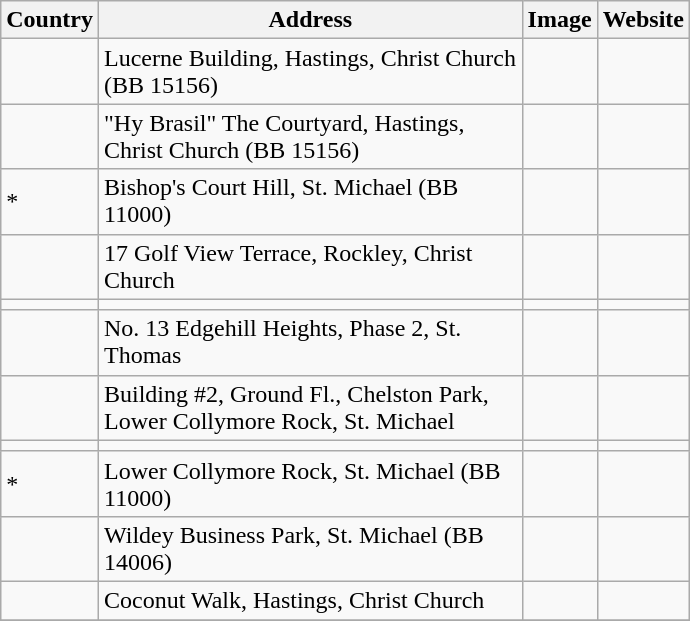<table class="wikitable sortable">
<tr>
<th>Country</th>
<th width=275px>Address</th>
<th>Image</th>
<th>Website</th>
</tr>
<tr>
<td></td>
<td>Lucerne Building, Hastings, Christ Church (BB 15156)</td>
<td></td>
<td></td>
</tr>
<tr>
<td></td>
<td>"Hy Brasil" The Courtyard, Hastings, Christ Church (BB 15156)</td>
<td></td>
<td></td>
</tr>
<tr>
<td>*</td>
<td>Bishop's Court Hill, St. Michael (BB 11000)</td>
<td></td>
<td></td>
</tr>
<tr>
<td></td>
<td>17 Golf View Terrace, Rockley, Christ Church</td>
<td></td>
<td></td>
</tr>
<tr>
<td></td>
<td></td>
<td></td>
<td></td>
</tr>
<tr>
<td></td>
<td>No. 13 Edgehill Heights, Phase 2, St. Thomas</td>
<td></td>
<td></td>
</tr>
<tr>
<td></td>
<td>Building #2, Ground Fl., Chelston Park, Lower Collymore Rock, St. Michael</td>
<td></td>
<td></td>
</tr>
<tr>
<td></td>
<td></td>
<td></td>
<td></td>
</tr>
<tr>
<td>*</td>
<td>Lower Collymore Rock, St. Michael (BB 11000)</td>
<td></td>
<td></td>
</tr>
<tr>
<td></td>
<td>Wildey Business Park, St. Michael (BB 14006)</td>
<td></td>
<td></td>
</tr>
<tr>
<td></td>
<td>Coconut Walk, Hastings, Christ Church</td>
<td></td>
<td></td>
</tr>
<tr>
</tr>
</table>
